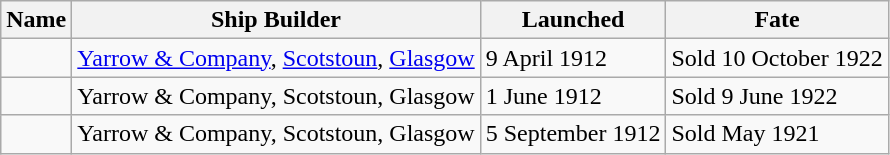<table class="wikitable" style="text-align:left">
<tr>
<th>Name</th>
<th>Ship Builder</th>
<th>Launched</th>
<th>Fate</th>
</tr>
<tr>
<td></td>
<td><a href='#'>Yarrow & Company</a>, <a href='#'>Scotstoun</a>, <a href='#'>Glasgow</a></td>
<td>9 April 1912</td>
<td>Sold 10 October 1922</td>
</tr>
<tr>
<td></td>
<td>Yarrow & Company, Scotstoun, Glasgow</td>
<td>1 June 1912</td>
<td>Sold 9 June 1922</td>
</tr>
<tr>
<td></td>
<td>Yarrow & Company, Scotstoun, Glasgow</td>
<td>5 September 1912</td>
<td>Sold May 1921</td>
</tr>
</table>
